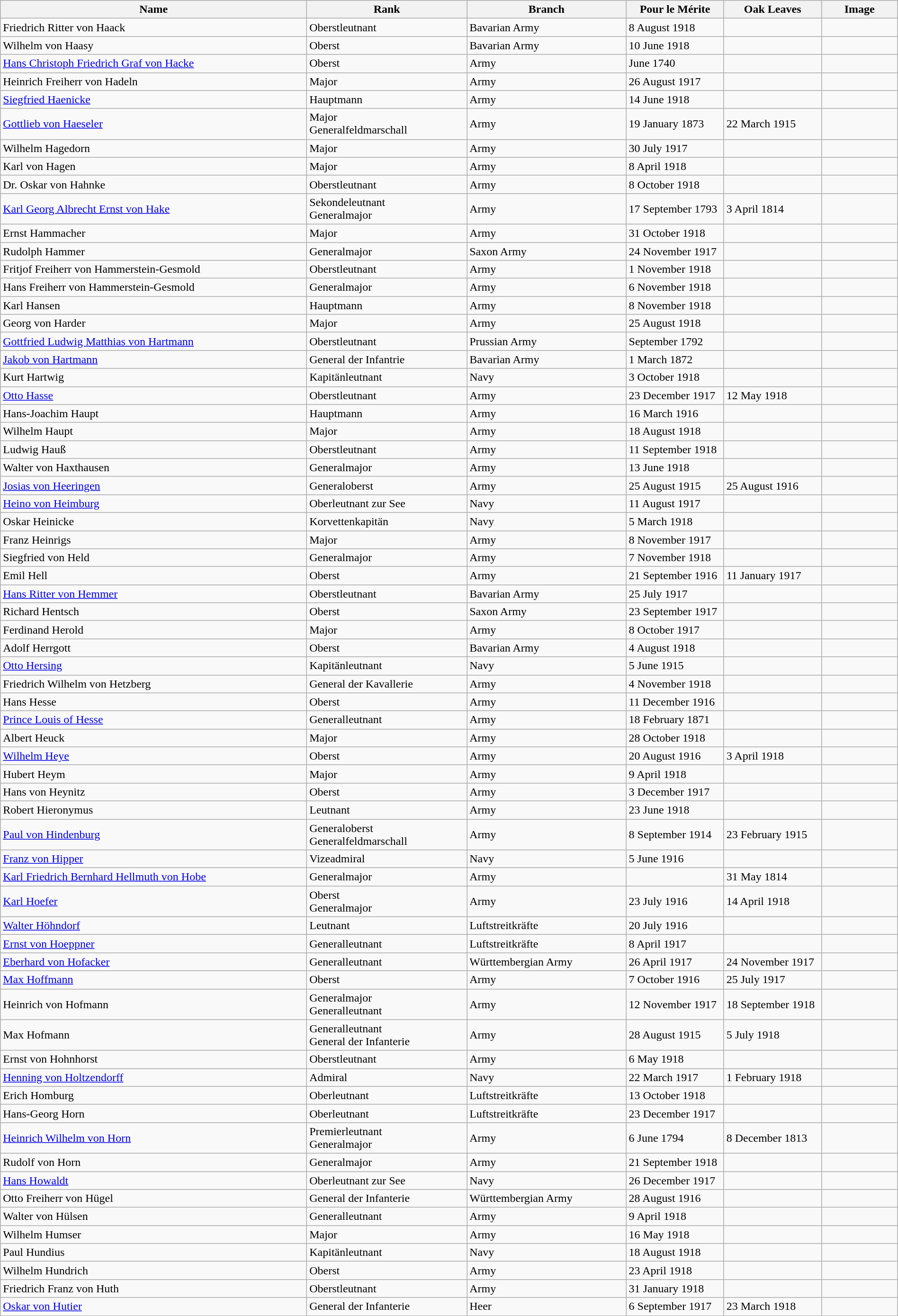<table class="wikitable" style="width:100%;">
<tr>
<th>Name</th>
<th>Rank</th>
<th>Branch</th>
<th width="130">Pour le Mérite</th>
<th width="130">Oak Leaves</th>
<th width="100">Image</th>
</tr>
<tr>
<td>Friedrich Ritter von Haack</td>
<td>Oberstleutnant</td>
<td>Bavarian Army</td>
<td>8 August 1918</td>
<td></td>
<td></td>
</tr>
<tr>
<td>Wilhelm von Haasy</td>
<td>Oberst</td>
<td>Bavarian Army</td>
<td>10 June 1918</td>
<td></td>
<td></td>
</tr>
<tr>
<td><a href='#'>Hans Christoph Friedrich Graf von Hacke</a></td>
<td>Oberst</td>
<td>Army</td>
<td>June 1740</td>
<td></td>
<td></td>
</tr>
<tr>
<td>Heinrich Freiherr von Hadeln</td>
<td>Major</td>
<td>Army</td>
<td>26 August 1917</td>
<td></td>
<td></td>
</tr>
<tr>
<td><a href='#'>Siegfried Haenicke</a></td>
<td>Hauptmann</td>
<td>Army</td>
<td>14 June 1918</td>
<td></td>
<td></td>
</tr>
<tr>
<td><a href='#'>Gottlieb von Haeseler</a></td>
<td>Major<br>Generalfeldmarschall</td>
<td>Army</td>
<td>19 January 1873</td>
<td>22 March 1915</td>
<td></td>
</tr>
<tr>
<td>Wilhelm Hagedorn</td>
<td>Major</td>
<td>Army</td>
<td>30 July 1917</td>
<td></td>
<td></td>
</tr>
<tr>
<td>Karl von Hagen</td>
<td>Major</td>
<td>Army</td>
<td>8 April 1918</td>
<td></td>
<td></td>
</tr>
<tr>
<td>Dr. Oskar von Hahnke</td>
<td>Oberstleutnant</td>
<td>Army</td>
<td>8 October 1918</td>
<td></td>
<td></td>
</tr>
<tr>
<td><a href='#'>Karl Georg Albrecht Ernst von Hake</a></td>
<td>Sekondeleutnant<br>Generalmajor</td>
<td>Army</td>
<td>17 September 1793</td>
<td>3 April 1814</td>
<td></td>
</tr>
<tr>
<td>Ernst Hammacher</td>
<td>Major</td>
<td>Army</td>
<td>31 October 1918</td>
<td></td>
<td></td>
</tr>
<tr>
<td>Rudolph Hammer</td>
<td>Generalmajor</td>
<td>Saxon Army</td>
<td>24 November 1917</td>
<td></td>
<td></td>
</tr>
<tr>
<td>Fritjof Freiherr von Hammerstein-Gesmold</td>
<td>Oberstleutnant</td>
<td>Army</td>
<td>1 November 1918</td>
<td></td>
<td></td>
</tr>
<tr>
<td>Hans Freiherr von Hammerstein-Gesmold</td>
<td>Generalmajor</td>
<td>Army</td>
<td>6 November 1918</td>
<td></td>
<td></td>
</tr>
<tr>
<td>Karl Hansen</td>
<td>Hauptmann</td>
<td>Army</td>
<td>8 November 1918</td>
<td></td>
<td></td>
</tr>
<tr>
<td>Georg von Harder</td>
<td>Major</td>
<td>Army</td>
<td>25 August 1918</td>
<td></td>
<td></td>
</tr>
<tr>
<td><a href='#'>Gottfried Ludwig Matthias von Hartmann</a></td>
<td>Oberstleutnant</td>
<td>Prussian Army</td>
<td>September 1792</td>
<td></td>
</tr>
<tr>
<td><a href='#'>Jakob von Hartmann</a></td>
<td>General der Infantrie</td>
<td>Bavarian Army</td>
<td>1 March 1872</td>
<td></td>
<td></td>
</tr>
<tr>
<td>Kurt Hartwig</td>
<td>Kapitänleutnant</td>
<td>Navy</td>
<td>3 October 1918</td>
<td></td>
<td></td>
</tr>
<tr>
<td><a href='#'>Otto Hasse</a></td>
<td>Oberstleutnant</td>
<td>Army</td>
<td>23 December 1917</td>
<td>12 May 1918</td>
<td></td>
</tr>
<tr>
<td>Hans-Joachim Haupt</td>
<td>Hauptmann</td>
<td>Army</td>
<td>16 March 1916</td>
<td></td>
<td></td>
</tr>
<tr>
<td>Wilhelm Haupt</td>
<td>Major</td>
<td>Army</td>
<td>18 August 1918</td>
<td></td>
<td></td>
</tr>
<tr>
<td>Ludwig Hauß</td>
<td>Oberstleutnant</td>
<td>Army</td>
<td>11 September 1918</td>
<td></td>
<td></td>
</tr>
<tr>
<td>Walter von Haxthausen</td>
<td>Generalmajor</td>
<td>Army</td>
<td>13 June 1918</td>
<td></td>
<td></td>
</tr>
<tr>
<td><a href='#'>Josias von Heeringen</a></td>
<td>Generaloberst</td>
<td>Army</td>
<td>25 August 1915</td>
<td>25 August 1916</td>
<td></td>
</tr>
<tr>
<td><a href='#'>Heino von Heimburg</a></td>
<td>Oberleutnant zur See</td>
<td>Navy</td>
<td>11 August 1917</td>
<td></td>
<td></td>
</tr>
<tr>
<td>Oskar Heinicke</td>
<td>Korvettenkapitän</td>
<td>Navy</td>
<td>5 March 1918</td>
<td></td>
<td></td>
</tr>
<tr>
<td>Franz Heinrigs</td>
<td>Major</td>
<td>Army</td>
<td>8 November 1917</td>
<td></td>
<td></td>
</tr>
<tr>
<td>Siegfried von Held</td>
<td>Generalmajor</td>
<td>Army</td>
<td>7 November 1918</td>
<td></td>
<td></td>
</tr>
<tr>
<td>Emil Hell</td>
<td>Oberst</td>
<td>Army</td>
<td>21 September 1916</td>
<td>11 January 1917</td>
<td></td>
</tr>
<tr>
<td><a href='#'>Hans Ritter von Hemmer</a></td>
<td>Oberstleutnant</td>
<td>Bavarian Army</td>
<td>25 July 1917</td>
<td></td>
<td></td>
</tr>
<tr>
<td>Richard Hentsch</td>
<td>Oberst</td>
<td>Saxon Army</td>
<td>23 September 1917</td>
<td></td>
<td></td>
</tr>
<tr>
<td>Ferdinand Herold</td>
<td>Major</td>
<td>Army</td>
<td>8 October 1917</td>
<td></td>
<td></td>
</tr>
<tr>
<td>Adolf Herrgott</td>
<td>Oberst</td>
<td>Bavarian Army</td>
<td>4 August 1918</td>
<td></td>
<td></td>
</tr>
<tr>
<td><a href='#'>Otto Hersing</a></td>
<td>Kapitänleutnant</td>
<td>Navy</td>
<td>5 June 1915</td>
<td></td>
<td></td>
</tr>
<tr>
<td>Friedrich Wilhelm von Hetzberg</td>
<td>General der Kavallerie</td>
<td>Army</td>
<td>4 November 1918</td>
<td></td>
<td></td>
</tr>
<tr>
<td>Hans Hesse</td>
<td>Oberst</td>
<td>Army</td>
<td>11 December 1916</td>
<td></td>
<td></td>
</tr>
<tr>
<td><a href='#'>Prince Louis of Hesse</a></td>
<td>Generalleutnant</td>
<td>Army</td>
<td>18 February 1871</td>
<td></td>
<td></td>
</tr>
<tr>
<td>Albert Heuck</td>
<td>Major</td>
<td>Army</td>
<td>28 October 1918</td>
<td></td>
<td></td>
</tr>
<tr>
<td><a href='#'>Wilhelm Heye</a></td>
<td>Oberst</td>
<td>Army</td>
<td>20 August 1916</td>
<td>3 April 1918</td>
<td></td>
</tr>
<tr>
<td>Hubert Heym</td>
<td>Major</td>
<td>Army</td>
<td>9 April 1918</td>
<td></td>
<td></td>
</tr>
<tr>
<td>Hans von Heynitz</td>
<td>Oberst</td>
<td>Army</td>
<td>3 December 1917</td>
<td></td>
<td></td>
</tr>
<tr>
<td>Robert Hieronymus</td>
<td>Leutnant</td>
<td>Army</td>
<td>23 June 1918</td>
<td></td>
<td></td>
</tr>
<tr>
<td><a href='#'>Paul von Hindenburg</a></td>
<td>Generaloberst<br>Generalfeldmarschall</td>
<td>Army</td>
<td>8 September 1914</td>
<td>23 February 1915</td>
<td></td>
</tr>
<tr>
<td><a href='#'>Franz von Hipper</a></td>
<td>Vizeadmiral</td>
<td>Navy</td>
<td>5 June 1916</td>
<td></td>
<td></td>
</tr>
<tr>
<td><a href='#'>Karl Friedrich Bernhard Hellmuth von Hobe</a></td>
<td>Generalmajor</td>
<td>Army</td>
<td></td>
<td>31 May 1814</td>
<td></td>
</tr>
<tr>
<td><a href='#'>Karl Hoefer</a></td>
<td>Oberst<br>Generalmajor</td>
<td>Army</td>
<td>23 July 1916</td>
<td>14 April 1918</td>
<td></td>
</tr>
<tr>
<td><a href='#'>Walter Höhndorf</a></td>
<td>Leutnant</td>
<td>Luftstreitkräfte</td>
<td>20 July 1916</td>
<td></td>
<td></td>
</tr>
<tr>
<td><a href='#'>Ernst von Hoeppner</a></td>
<td>Generalleutnant</td>
<td>Luftstreitkräfte</td>
<td>8 April 1917</td>
<td></td>
<td></td>
</tr>
<tr>
<td><a href='#'>Eberhard von Hofacker</a></td>
<td>Generalleutnant</td>
<td>Württembergian Army</td>
<td>26 April 1917</td>
<td>24 November 1917</td>
<td></td>
</tr>
<tr>
<td><a href='#'>Max Hoffmann</a></td>
<td>Oberst</td>
<td>Army</td>
<td>7 October 1916</td>
<td>25 July 1917</td>
<td></td>
</tr>
<tr>
<td>Heinrich von Hofmann</td>
<td>Generalmajor<br>Generalleutnant</td>
<td>Army</td>
<td>12 November 1917</td>
<td>18 September 1918</td>
<td></td>
</tr>
<tr>
<td>Max Hofmann</td>
<td>Generalleutnant<br>General der Infanterie</td>
<td>Army</td>
<td>28 August 1915</td>
<td>5 July 1918</td>
<td></td>
</tr>
<tr>
<td>Ernst von Hohnhorst</td>
<td>Oberstleutnant</td>
<td>Army</td>
<td>6 May 1918</td>
<td></td>
<td></td>
</tr>
<tr>
<td><a href='#'>Henning von Holtzendorff</a></td>
<td>Admiral</td>
<td>Navy</td>
<td>22 March 1917</td>
<td>1 February 1918</td>
<td></td>
</tr>
<tr>
<td>Erich Homburg</td>
<td>Oberleutnant</td>
<td>Luftstreitkräfte</td>
<td>13 October 1918</td>
<td></td>
<td></td>
</tr>
<tr>
<td>Hans-Georg Horn</td>
<td>Oberleutnant</td>
<td>Luftstreitkräfte</td>
<td>23 December 1917</td>
<td></td>
<td></td>
</tr>
<tr>
<td><a href='#'>Heinrich Wilhelm von Horn</a></td>
<td>Premierleutnant<br>Generalmajor</td>
<td>Army</td>
<td>6 June 1794</td>
<td>8 December 1813</td>
<td></td>
</tr>
<tr>
<td>Rudolf von Horn</td>
<td>Generalmajor</td>
<td>Army</td>
<td>21 September 1918</td>
<td></td>
<td></td>
</tr>
<tr>
<td><a href='#'>Hans Howaldt</a></td>
<td>Oberleutnant zur See</td>
<td>Navy</td>
<td>26 December 1917</td>
<td></td>
<td></td>
</tr>
<tr>
<td>Otto Freiherr von Hügel</td>
<td>General der Infanterie</td>
<td>Württembergian Army</td>
<td>28 August 1916</td>
<td></td>
<td></td>
</tr>
<tr>
<td>Walter von Hülsen</td>
<td>Generalleutnant</td>
<td>Army</td>
<td>9 April 1918</td>
<td></td>
<td></td>
</tr>
<tr>
<td>Wilhelm Humser</td>
<td>Major</td>
<td>Army</td>
<td>16 May 1918</td>
<td></td>
<td></td>
</tr>
<tr>
<td>Paul Hundius</td>
<td>Kapitänleutnant</td>
<td>Navy</td>
<td>18 August 1918</td>
<td></td>
<td></td>
</tr>
<tr>
<td>Wilhelm Hundrich</td>
<td>Oberst</td>
<td>Army</td>
<td>23 April 1918</td>
<td></td>
<td></td>
</tr>
<tr>
<td>Friedrich Franz von Huth</td>
<td>Oberstleutnant</td>
<td>Army</td>
<td>31 January 1918</td>
<td></td>
<td></td>
</tr>
<tr>
<td><a href='#'>Oskar von Hutier</a></td>
<td>General der Infanterie</td>
<td>Heer</td>
<td>6 September 1917</td>
<td>23 March 1918</td>
<td></td>
</tr>
<tr>
</tr>
</table>
